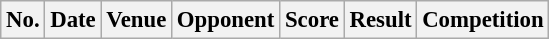<table class="wikitable" style="font-size: 95%;">
<tr>
<th>No.</th>
<th>Date</th>
<th>Venue</th>
<th>Opponent</th>
<th>Score</th>
<th>Result</th>
<th>Competition<br>






</th>
</tr>
</table>
